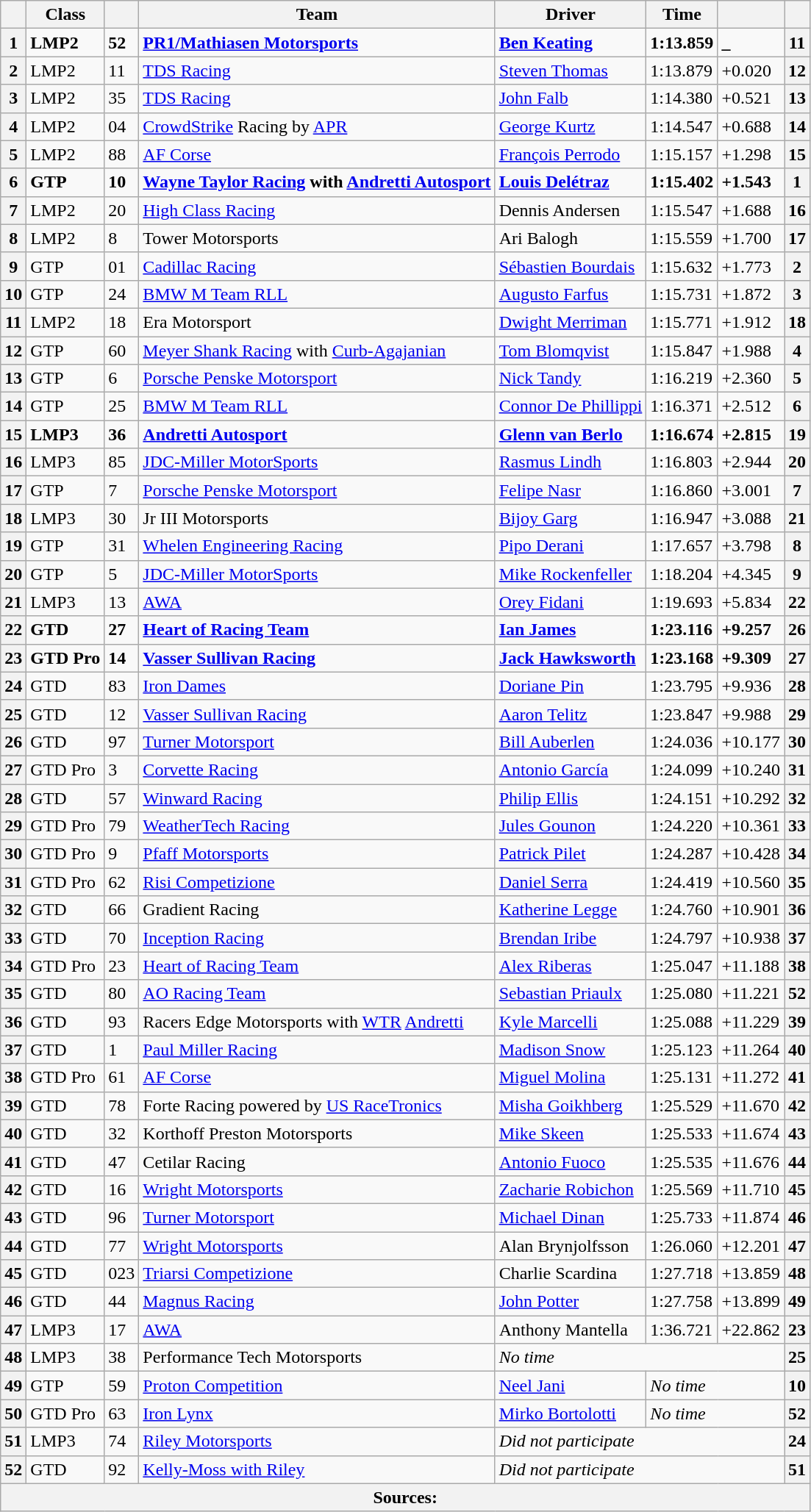<table class="wikitable">
<tr>
<th></th>
<th>Class</th>
<th></th>
<th>Team</th>
<th>Driver</th>
<th>Time</th>
<th></th>
<th></th>
</tr>
<tr style="font-weight:bold">
<th>1</th>
<td>LMP2</td>
<td>52</td>
<td> <a href='#'>PR1/Mathiasen Motorsports</a></td>
<td> <a href='#'>Ben Keating</a></td>
<td>1:13.859</td>
<td>_</td>
<th>11</th>
</tr>
<tr>
<th>2</th>
<td>LMP2</td>
<td>11</td>
<td> <a href='#'>TDS Racing</a></td>
<td> <a href='#'>Steven Thomas</a></td>
<td>1:13.879</td>
<td>+0.020</td>
<th>12</th>
</tr>
<tr>
<th>3</th>
<td>LMP2</td>
<td>35</td>
<td> <a href='#'>TDS Racing</a></td>
<td> <a href='#'>John Falb</a></td>
<td>1:14.380</td>
<td>+0.521</td>
<th>13</th>
</tr>
<tr>
<th>4</th>
<td>LMP2</td>
<td>04</td>
<td> <a href='#'>CrowdStrike</a> Racing by <a href='#'>APR</a></td>
<td> <a href='#'>George Kurtz</a></td>
<td>1:14.547</td>
<td>+0.688</td>
<th>14</th>
</tr>
<tr>
<th>5</th>
<td>LMP2</td>
<td>88</td>
<td> <a href='#'>AF Corse</a></td>
<td> <a href='#'>François Perrodo</a></td>
<td>1:15.157</td>
<td>+1.298</td>
<th>15</th>
</tr>
<tr style="font-weight:bold">
<th>6</th>
<td>GTP</td>
<td>10</td>
<td> <a href='#'>Wayne Taylor Racing</a> with <a href='#'>Andretti Autosport</a></td>
<td> <a href='#'>Louis Delétraz</a></td>
<td>1:15.402</td>
<td>+1.543</td>
<th>1</th>
</tr>
<tr>
<th>7</th>
<td>LMP2</td>
<td>20</td>
<td> <a href='#'>High Class Racing</a></td>
<td> Dennis Andersen</td>
<td>1:15.547</td>
<td>+1.688</td>
<th>16</th>
</tr>
<tr>
<th>8</th>
<td>LMP2</td>
<td>8</td>
<td> Tower Motorsports</td>
<td> Ari Balogh</td>
<td>1:15.559</td>
<td>+1.700</td>
<th>17</th>
</tr>
<tr>
<th>9</th>
<td>GTP</td>
<td>01</td>
<td> <a href='#'>Cadillac Racing</a></td>
<td> <a href='#'>Sébastien Bourdais</a></td>
<td>1:15.632</td>
<td>+1.773</td>
<th>2</th>
</tr>
<tr>
<th>10</th>
<td>GTP</td>
<td>24</td>
<td> <a href='#'>BMW M Team RLL</a></td>
<td> <a href='#'>Augusto Farfus</a></td>
<td>1:15.731</td>
<td>+1.872</td>
<th>3</th>
</tr>
<tr>
<th>11</th>
<td>LMP2</td>
<td>18</td>
<td> Era Motorsport</td>
<td> <a href='#'>Dwight Merriman</a></td>
<td>1:15.771</td>
<td>+1.912</td>
<th>18</th>
</tr>
<tr>
<th>12</th>
<td>GTP</td>
<td>60</td>
<td> <a href='#'>Meyer Shank Racing</a> with <a href='#'>Curb-Agajanian</a></td>
<td> <a href='#'>Tom Blomqvist</a></td>
<td>1:15.847</td>
<td>+1.988</td>
<th>4</th>
</tr>
<tr>
<th>13</th>
<td>GTP</td>
<td>6</td>
<td> <a href='#'>Porsche Penske Motorsport</a></td>
<td> <a href='#'>Nick Tandy</a></td>
<td>1:16.219</td>
<td>+2.360</td>
<th>5</th>
</tr>
<tr>
<th>14</th>
<td>GTP</td>
<td>25</td>
<td> <a href='#'>BMW M Team RLL</a></td>
<td> <a href='#'>Connor De Phillippi</a></td>
<td>1:16.371</td>
<td>+2.512</td>
<th>6</th>
</tr>
<tr style="font-weight:bold">
<th>15</th>
<td>LMP3</td>
<td>36</td>
<td> <a href='#'>Andretti Autosport</a></td>
<td> <a href='#'>Glenn van Berlo</a></td>
<td>1:16.674</td>
<td>+2.815</td>
<th>19</th>
</tr>
<tr>
<th>16</th>
<td>LMP3</td>
<td>85</td>
<td> <a href='#'>JDC-Miller MotorSports</a></td>
<td> <a href='#'>Rasmus Lindh</a></td>
<td>1:16.803</td>
<td>+2.944</td>
<th>20</th>
</tr>
<tr>
<th>17</th>
<td>GTP</td>
<td>7</td>
<td> <a href='#'>Porsche Penske Motorsport</a></td>
<td> <a href='#'>Felipe Nasr</a></td>
<td>1:16.860</td>
<td>+3.001</td>
<th>7</th>
</tr>
<tr>
<th>18</th>
<td>LMP3</td>
<td>30</td>
<td> Jr III Motorsports</td>
<td> <a href='#'>Bijoy Garg</a></td>
<td>1:16.947</td>
<td>+3.088</td>
<th>21</th>
</tr>
<tr>
<th>19</th>
<td>GTP</td>
<td>31</td>
<td> <a href='#'>Whelen Engineering Racing</a></td>
<td> <a href='#'>Pipo Derani</a></td>
<td>1:17.657</td>
<td>+3.798</td>
<th>8</th>
</tr>
<tr>
<th>20</th>
<td>GTP</td>
<td>5</td>
<td> <a href='#'>JDC-Miller MotorSports</a></td>
<td> <a href='#'>Mike Rockenfeller</a></td>
<td>1:18.204</td>
<td>+4.345</td>
<th>9</th>
</tr>
<tr>
<th>21</th>
<td>LMP3</td>
<td>13</td>
<td> <a href='#'>AWA</a></td>
<td> <a href='#'>Orey Fidani</a></td>
<td>1:19.693</td>
<td>+5.834</td>
<th>22</th>
</tr>
<tr style="font-weight:bold">
<th>22</th>
<td>GTD</td>
<td>27</td>
<td> <a href='#'>Heart of Racing Team</a></td>
<td> <a href='#'>Ian James</a></td>
<td>1:23.116</td>
<td>+9.257</td>
<th>26</th>
</tr>
<tr style="font-weight:bold">
<th>23</th>
<td>GTD Pro</td>
<td>14</td>
<td> <a href='#'>Vasser Sullivan Racing</a></td>
<td> <a href='#'>Jack Hawksworth</a></td>
<td>1:23.168</td>
<td>+9.309</td>
<th>27</th>
</tr>
<tr>
<th>24</th>
<td>GTD</td>
<td>83</td>
<td> <a href='#'>Iron Dames</a></td>
<td> <a href='#'>Doriane Pin</a></td>
<td>1:23.795</td>
<td>+9.936</td>
<th>28</th>
</tr>
<tr>
<th>25</th>
<td>GTD</td>
<td>12</td>
<td> <a href='#'>Vasser Sullivan Racing</a></td>
<td> <a href='#'>Aaron Telitz</a></td>
<td>1:23.847</td>
<td>+9.988</td>
<th>29</th>
</tr>
<tr>
<th>26</th>
<td>GTD</td>
<td>97</td>
<td> <a href='#'>Turner Motorsport</a></td>
<td> <a href='#'>Bill Auberlen</a></td>
<td>1:24.036</td>
<td>+10.177</td>
<th>30</th>
</tr>
<tr>
<th>27</th>
<td>GTD Pro</td>
<td>3</td>
<td> <a href='#'>Corvette Racing</a></td>
<td> <a href='#'>Antonio García</a></td>
<td>1:24.099</td>
<td>+10.240</td>
<th>31</th>
</tr>
<tr>
<th>28</th>
<td>GTD</td>
<td>57</td>
<td> <a href='#'>Winward Racing</a></td>
<td> <a href='#'>Philip Ellis</a></td>
<td>1:24.151</td>
<td>+10.292</td>
<th>32</th>
</tr>
<tr>
<th>29</th>
<td>GTD Pro</td>
<td>79</td>
<td> <a href='#'>WeatherTech Racing</a></td>
<td> <a href='#'>Jules Gounon</a></td>
<td>1:24.220</td>
<td>+10.361</td>
<th>33</th>
</tr>
<tr>
<th>30</th>
<td>GTD Pro</td>
<td>9</td>
<td> <a href='#'>Pfaff Motorsports</a></td>
<td> <a href='#'>Patrick Pilet</a></td>
<td>1:24.287</td>
<td>+10.428</td>
<th>34</th>
</tr>
<tr>
<th>31</th>
<td>GTD Pro</td>
<td>62</td>
<td> <a href='#'>Risi Competizione</a></td>
<td> <a href='#'>Daniel Serra</a></td>
<td>1:24.419</td>
<td>+10.560</td>
<th>35</th>
</tr>
<tr>
<th>32</th>
<td>GTD</td>
<td>66</td>
<td> Gradient Racing</td>
<td> <a href='#'>Katherine Legge</a></td>
<td>1:24.760</td>
<td>+10.901</td>
<th>36</th>
</tr>
<tr>
<th>33</th>
<td>GTD</td>
<td>70</td>
<td> <a href='#'>Inception Racing</a></td>
<td> <a href='#'>Brendan Iribe</a></td>
<td>1:24.797</td>
<td>+10.938</td>
<th>37</th>
</tr>
<tr>
<th>34</th>
<td>GTD Pro</td>
<td>23</td>
<td> <a href='#'>Heart of Racing Team</a></td>
<td> <a href='#'>Alex Riberas</a></td>
<td>1:25.047</td>
<td>+11.188</td>
<th>38</th>
</tr>
<tr>
<th>35</th>
<td>GTD</td>
<td>80</td>
<td> <a href='#'>AO Racing Team</a></td>
<td> <a href='#'>Sebastian Priaulx</a></td>
<td>1:25.080</td>
<td>+11.221</td>
<th>52</th>
</tr>
<tr>
<th>36</th>
<td>GTD</td>
<td>93</td>
<td> Racers Edge Motorsports with <a href='#'>WTR</a> <a href='#'>Andretti</a></td>
<td> <a href='#'>Kyle Marcelli</a></td>
<td>1:25.088</td>
<td>+11.229</td>
<th>39</th>
</tr>
<tr>
<th>37</th>
<td>GTD</td>
<td>1</td>
<td> <a href='#'>Paul Miller Racing</a></td>
<td> <a href='#'>Madison Snow</a></td>
<td>1:25.123</td>
<td>+11.264</td>
<th>40</th>
</tr>
<tr>
<th>38</th>
<td>GTD Pro</td>
<td>61</td>
<td> <a href='#'>AF Corse</a></td>
<td> <a href='#'>Miguel Molina</a></td>
<td>1:25.131</td>
<td>+11.272</td>
<th>41</th>
</tr>
<tr>
<th>39</th>
<td>GTD</td>
<td>78</td>
<td> Forte Racing powered by <a href='#'>US RaceTronics</a></td>
<td> <a href='#'>Misha Goikhberg</a></td>
<td>1:25.529</td>
<td>+11.670</td>
<th>42</th>
</tr>
<tr>
<th>40</th>
<td>GTD</td>
<td>32</td>
<td> Korthoff Preston Motorsports</td>
<td> <a href='#'>Mike Skeen</a></td>
<td>1:25.533</td>
<td>+11.674</td>
<th>43</th>
</tr>
<tr>
<th>41</th>
<td>GTD</td>
<td>47</td>
<td> Cetilar Racing</td>
<td> <a href='#'>Antonio Fuoco</a></td>
<td>1:25.535<em></em></td>
<td>+11.676</td>
<th>44</th>
</tr>
<tr>
<th>42</th>
<td>GTD</td>
<td>16</td>
<td> <a href='#'>Wright Motorsports</a></td>
<td> <a href='#'>Zacharie Robichon</a></td>
<td>1:25.569</td>
<td>+11.710</td>
<th>45</th>
</tr>
<tr>
<th>43</th>
<td>GTD</td>
<td>96</td>
<td> <a href='#'>Turner Motorsport</a></td>
<td> <a href='#'>Michael Dinan</a></td>
<td>1:25.733</td>
<td>+11.874</td>
<th>46</th>
</tr>
<tr>
<th>44</th>
<td>GTD</td>
<td>77</td>
<td> <a href='#'>Wright Motorsports</a></td>
<td> Alan Brynjolfsson</td>
<td>1:26.060</td>
<td>+12.201</td>
<th>47</th>
</tr>
<tr>
<th>45</th>
<td>GTD</td>
<td>023</td>
<td> <a href='#'>Triarsi Competizione</a></td>
<td> Charlie Scardina</td>
<td>1:27.718</td>
<td>+13.859</td>
<th>48</th>
</tr>
<tr>
<th>46</th>
<td>GTD</td>
<td>44</td>
<td> <a href='#'>Magnus Racing</a></td>
<td> <a href='#'>John Potter</a></td>
<td>1:27.758</td>
<td>+13.899</td>
<th>49</th>
</tr>
<tr>
<th>47</th>
<td>LMP3</td>
<td>17</td>
<td> <a href='#'>AWA</a></td>
<td> Anthony Mantella</td>
<td>1:36.721</td>
<td>+22.862</td>
<th>23</th>
</tr>
<tr>
<th>48</th>
<td>LMP3</td>
<td>38</td>
<td> Performance Tech Motorsports</td>
<td colspan="3"><em>No time</em></td>
<th>25</th>
</tr>
<tr>
<th>49</th>
<td>GTP</td>
<td>59</td>
<td> <a href='#'>Proton Competition</a></td>
<td> <a href='#'>Neel Jani</a></td>
<td colspan="2"><em>No time</em></td>
<th>10</th>
</tr>
<tr>
<th>50</th>
<td>GTD Pro</td>
<td>63</td>
<td> <a href='#'>Iron Lynx</a></td>
<td> <a href='#'>Mirko Bortolotti</a></td>
<td colspan="2"><em>No time</em></td>
<th>52</th>
</tr>
<tr>
<th>51</th>
<td>LMP3</td>
<td>74</td>
<td> <a href='#'>Riley Motorsports</a></td>
<td colspan="3"><em>Did not participate</em></td>
<th>24</th>
</tr>
<tr>
<th>52</th>
<td>GTD</td>
<td>92</td>
<td> <a href='#'>Kelly-Moss with Riley</a></td>
<td colspan="3"><em>Did not participate</em></td>
<th>51</th>
</tr>
<tr>
<th colspan="8">Sources:</th>
</tr>
</table>
